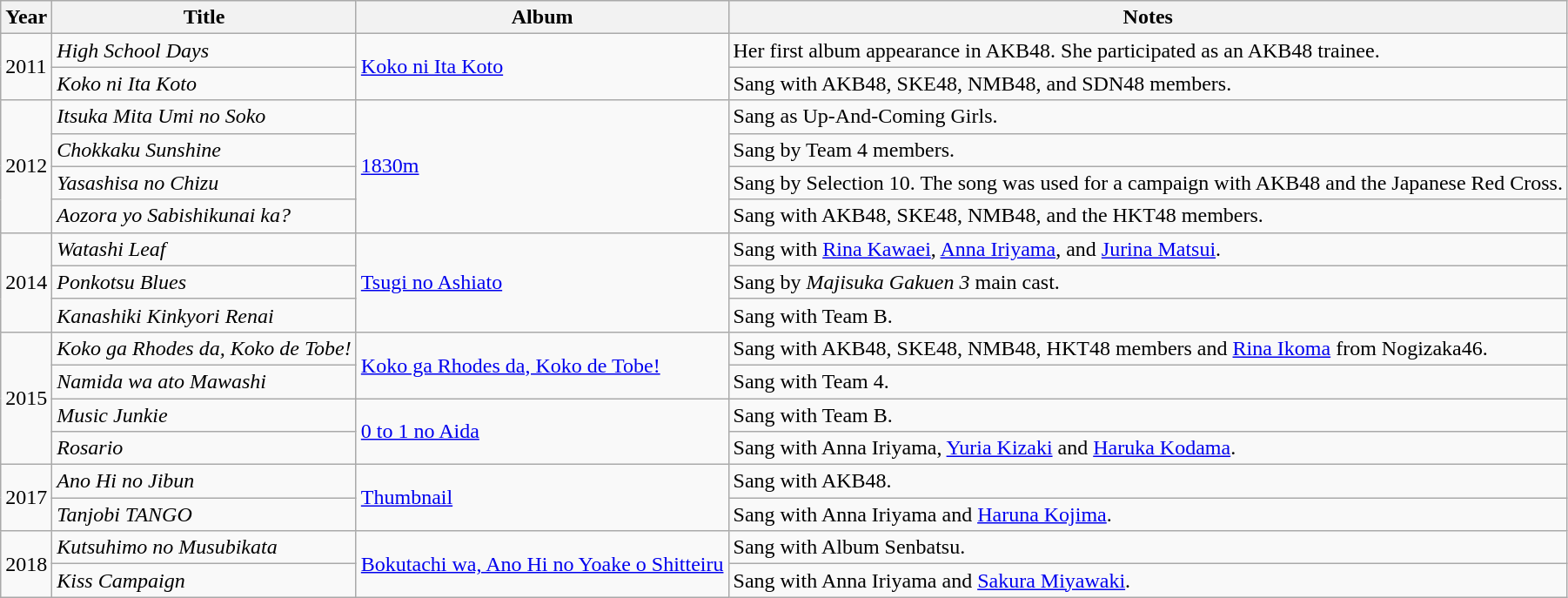<table class="wikitable sortable">
<tr>
<th>Year</th>
<th>Title</th>
<th>Album</th>
<th class="unsortable">Notes</th>
</tr>
<tr>
<td rowspan="2">2011</td>
<td><em>High School Days</em></td>
<td rowspan="2"><a href='#'>Koko ni Ita Koto</a></td>
<td>Her first album appearance in AKB48. She participated as an AKB48 trainee.</td>
</tr>
<tr>
<td><em>Koko ni Ita Koto</em></td>
<td>Sang with AKB48, SKE48, NMB48, and SDN48 members.</td>
</tr>
<tr>
<td rowspan="4">2012</td>
<td><em>Itsuka Mita Umi no Soko</em></td>
<td rowspan="4"><a href='#'>1830m</a></td>
<td>Sang as Up-And-Coming Girls.</td>
</tr>
<tr>
<td><em>Chokkaku Sunshine</em></td>
<td>Sang by Team 4 members.</td>
</tr>
<tr>
<td><em>Yasashisa no Chizu</em></td>
<td>Sang by Selection 10. The song was used for a campaign with AKB48 and the Japanese Red Cross.</td>
</tr>
<tr>
<td><em>Aozora yo Sabishikunai ka?</em></td>
<td>Sang with AKB48, SKE48, NMB48, and the HKT48 members.</td>
</tr>
<tr>
<td rowspan="3">2014</td>
<td><em>Watashi Leaf</em></td>
<td rowspan="3"><a href='#'>Tsugi no Ashiato</a></td>
<td>Sang with <a href='#'>Rina Kawaei</a>, <a href='#'>Anna Iriyama</a>, and <a href='#'>Jurina Matsui</a>.</td>
</tr>
<tr>
<td><em>Ponkotsu Blues</em></td>
<td>Sang by <em>Majisuka Gakuen 3</em> main cast.</td>
</tr>
<tr>
<td><em>Kanashiki Kinkyori Renai</em></td>
<td>Sang with Team B.</td>
</tr>
<tr>
<td rowspan="4">2015</td>
<td><em>Koko ga Rhodes da, Koko de Tobe!</em></td>
<td rowspan="2"><a href='#'>Koko ga Rhodes da, Koko de Tobe!</a></td>
<td>Sang with AKB48, SKE48, NMB48, HKT48 members and <a href='#'>Rina Ikoma</a> from Nogizaka46.</td>
</tr>
<tr>
<td><em>Namida wa ato Mawashi</em></td>
<td>Sang with Team 4.</td>
</tr>
<tr>
<td><em>Music Junkie</em></td>
<td rowspan="2"><a href='#'>0 to 1 no Aida</a></td>
<td>Sang with Team B.</td>
</tr>
<tr>
<td><em>Rosario</em></td>
<td>Sang with Anna Iriyama, <a href='#'>Yuria Kizaki</a> and <a href='#'>Haruka Kodama</a>.</td>
</tr>
<tr>
<td rowspan="2">2017</td>
<td><em>Ano Hi no Jibun</em></td>
<td rowspan="2"><a href='#'>Thumbnail</a></td>
<td>Sang with AKB48.</td>
</tr>
<tr>
<td><em>Tanjobi TANGO</em></td>
<td>Sang with Anna Iriyama and <a href='#'>Haruna Kojima</a>.</td>
</tr>
<tr>
<td rowspan="2">2018</td>
<td><em>Kutsuhimo no Musubikata</em></td>
<td rowspan="2"><a href='#'>Bokutachi wa, Ano Hi no Yoake o Shitteiru</a></td>
<td>Sang with Album Senbatsu.</td>
</tr>
<tr>
<td><em>Kiss Campaign</em></td>
<td>Sang with Anna Iriyama and <a href='#'>Sakura Miyawaki</a>.</td>
</tr>
</table>
